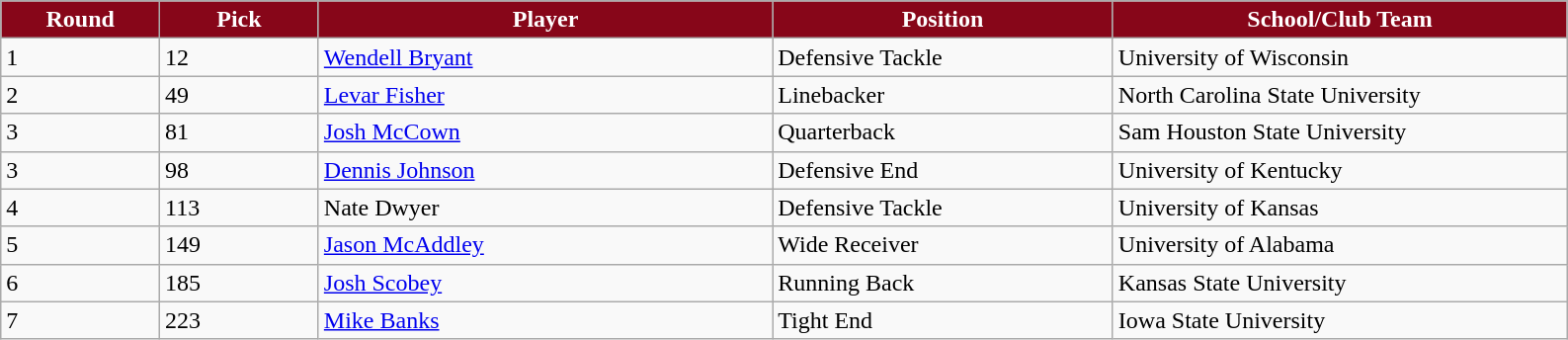<table class="wikitable sortable sortable">
<tr>
<th style="background:#870619;color:white;" width="7%">Round</th>
<th style="background:#870619;color:white;" width="7%">Pick</th>
<th style="background:#870619;color:white;" width="20%">Player</th>
<th style="background:#870619;color:white;" width="15%">Position</th>
<th style="background:#870619;color:white;" width="20%">School/Club Team</th>
</tr>
<tr>
<td>1</td>
<td>12</td>
<td><a href='#'>Wendell Bryant</a></td>
<td>Defensive Tackle</td>
<td>University of Wisconsin</td>
</tr>
<tr>
<td>2</td>
<td>49</td>
<td><a href='#'>Levar Fisher</a></td>
<td>Linebacker</td>
<td>North Carolina State University</td>
</tr>
<tr>
<td>3</td>
<td>81</td>
<td><a href='#'>Josh McCown</a></td>
<td>Quarterback</td>
<td>Sam Houston State University</td>
</tr>
<tr>
<td>3</td>
<td>98</td>
<td><a href='#'>Dennis Johnson</a></td>
<td>Defensive End</td>
<td>University of Kentucky</td>
</tr>
<tr>
<td>4</td>
<td>113</td>
<td>Nate Dwyer</td>
<td>Defensive Tackle</td>
<td>University of Kansas</td>
</tr>
<tr>
<td>5</td>
<td>149</td>
<td><a href='#'>Jason McAddley</a></td>
<td>Wide Receiver</td>
<td>University of Alabama</td>
</tr>
<tr>
<td>6</td>
<td>185</td>
<td><a href='#'>Josh Scobey</a></td>
<td>Running Back</td>
<td>Kansas State University</td>
</tr>
<tr>
<td>7</td>
<td>223</td>
<td><a href='#'>Mike Banks</a></td>
<td>Tight End</td>
<td>Iowa State University</td>
</tr>
</table>
